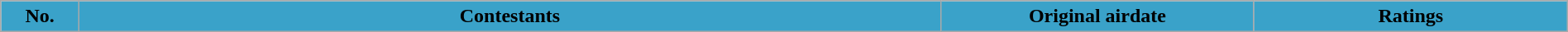<table class="wikitable" style="width:100%;">
<tr>
<th style="background:#3AA2C9;" width="5%">No.</th>
<th style="background:#3AA2C9;" width="55%">Contestants</th>
<th style="background:#3AA2C9;" width="20%">Original airdate</th>
<th style="background:#3AA2C9;" width="20%">Ratings<br>











</th>
</tr>
</table>
